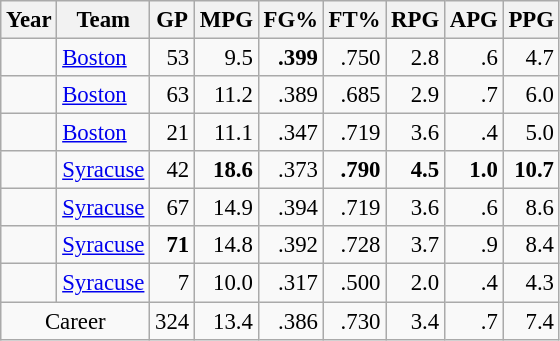<table class="wikitable sortable" style="font-size:95%; text-align:right;">
<tr>
<th>Year</th>
<th>Team</th>
<th>GP</th>
<th>MPG</th>
<th>FG%</th>
<th>FT%</th>
<th>RPG</th>
<th>APG</th>
<th>PPG</th>
</tr>
<tr>
<td style="text-align:left;"></td>
<td style="text-align:left;"><a href='#'>Boston</a></td>
<td>53</td>
<td>9.5</td>
<td><strong>.399</strong></td>
<td>.750</td>
<td>2.8</td>
<td>.6</td>
<td>4.7</td>
</tr>
<tr>
<td style="text-align:left;"></td>
<td style="text-align:left;"><a href='#'>Boston</a></td>
<td>63</td>
<td>11.2</td>
<td>.389</td>
<td>.685</td>
<td>2.9</td>
<td>.7</td>
<td>6.0</td>
</tr>
<tr>
<td style="text-align:left;"></td>
<td style="text-align:left;"><a href='#'>Boston</a></td>
<td>21</td>
<td>11.1</td>
<td>.347</td>
<td>.719</td>
<td>3.6</td>
<td>.4</td>
<td>5.0</td>
</tr>
<tr>
<td style="text-align:left;"></td>
<td style="text-align:left;"><a href='#'>Syracuse</a></td>
<td>42</td>
<td><strong>18.6</strong></td>
<td>.373</td>
<td><strong>.790</strong></td>
<td><strong>4.5</strong></td>
<td><strong>1.0</strong></td>
<td><strong>10.7</strong></td>
</tr>
<tr>
<td style="text-align:left;"></td>
<td style="text-align:left;"><a href='#'>Syracuse</a></td>
<td>67</td>
<td>14.9</td>
<td>.394</td>
<td>.719</td>
<td>3.6</td>
<td>.6</td>
<td>8.6</td>
</tr>
<tr>
<td style="text-align:left;"></td>
<td style="text-align:left;"><a href='#'>Syracuse</a></td>
<td><strong>71</strong></td>
<td>14.8</td>
<td>.392</td>
<td>.728</td>
<td>3.7</td>
<td>.9</td>
<td>8.4</td>
</tr>
<tr>
<td style="text-align:left;"></td>
<td style="text-align:left;"><a href='#'>Syracuse</a></td>
<td>7</td>
<td>10.0</td>
<td>.317</td>
<td>.500</td>
<td>2.0</td>
<td>.4</td>
<td>4.3</td>
</tr>
<tr>
<td colspan="2" style="text-align:center;">Career</td>
<td>324</td>
<td>13.4</td>
<td>.386</td>
<td>.730</td>
<td>3.4</td>
<td>.7</td>
<td>7.4</td>
</tr>
</table>
